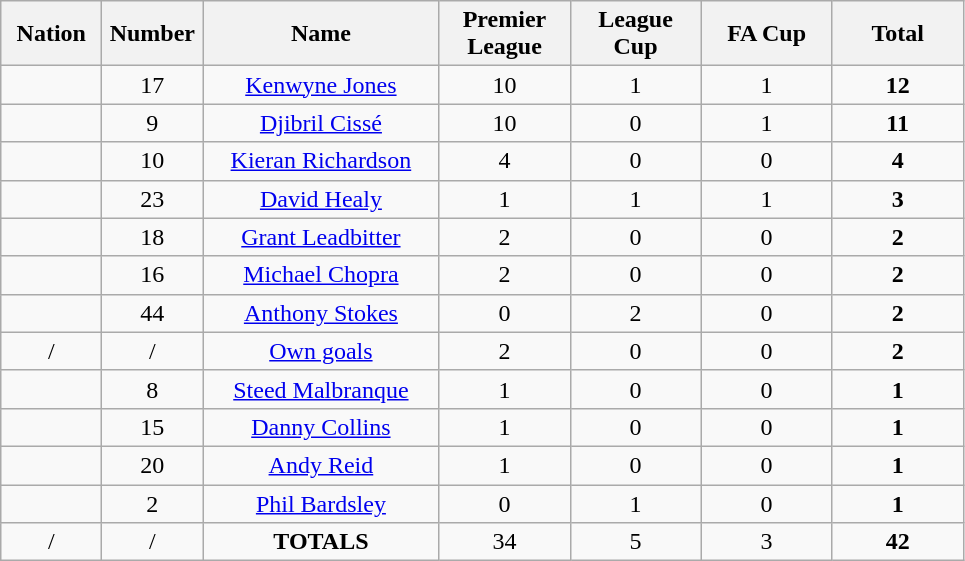<table class="wikitable" style="text-align: center;">
<tr>
<th width=60>Nation</th>
<th width=60>Number</th>
<th width=150>Name</th>
<th width=80>Premier League</th>
<th width=80>League Cup</th>
<th width=80>FA Cup</th>
<th width=80>Total</th>
</tr>
<tr>
<td></td>
<td>17</td>
<td><a href='#'>Kenwyne Jones</a></td>
<td>10</td>
<td>1</td>
<td>1</td>
<td><strong>12</strong></td>
</tr>
<tr>
<td></td>
<td>9</td>
<td><a href='#'>Djibril Cissé</a></td>
<td>10</td>
<td>0</td>
<td>1</td>
<td><strong>11</strong></td>
</tr>
<tr>
<td></td>
<td>10</td>
<td><a href='#'>Kieran Richardson</a></td>
<td>4</td>
<td>0</td>
<td>0</td>
<td><strong>4</strong></td>
</tr>
<tr>
<td></td>
<td>23</td>
<td><a href='#'>David Healy</a></td>
<td>1</td>
<td>1</td>
<td>1</td>
<td><strong>3</strong></td>
</tr>
<tr>
<td></td>
<td>18</td>
<td><a href='#'>Grant Leadbitter</a></td>
<td>2</td>
<td>0</td>
<td>0</td>
<td><strong>2</strong></td>
</tr>
<tr>
<td></td>
<td>16</td>
<td><a href='#'>Michael Chopra</a></td>
<td>2</td>
<td>0</td>
<td>0</td>
<td><strong>2</strong></td>
</tr>
<tr>
<td></td>
<td>44</td>
<td><a href='#'>Anthony Stokes</a></td>
<td>0</td>
<td>2</td>
<td>0</td>
<td><strong>2</strong></td>
</tr>
<tr>
<td>/</td>
<td>/</td>
<td><a href='#'>Own goals</a></td>
<td>2</td>
<td>0</td>
<td>0</td>
<td><strong>2</strong></td>
</tr>
<tr>
<td></td>
<td>8</td>
<td><a href='#'>Steed Malbranque</a></td>
<td>1</td>
<td>0</td>
<td>0</td>
<td><strong>1</strong></td>
</tr>
<tr>
<td></td>
<td>15</td>
<td><a href='#'>Danny Collins</a></td>
<td>1</td>
<td>0</td>
<td>0</td>
<td><strong>1</strong></td>
</tr>
<tr>
<td></td>
<td>20</td>
<td><a href='#'>Andy Reid</a></td>
<td>1</td>
<td>0</td>
<td>0</td>
<td><strong>1</strong></td>
</tr>
<tr>
<td></td>
<td>2</td>
<td><a href='#'>Phil Bardsley</a></td>
<td>0</td>
<td>1</td>
<td>0</td>
<td><strong>1</strong></td>
</tr>
<tr>
<td>/</td>
<td>/</td>
<td><strong>TOTALS</strong></td>
<td>34</td>
<td>5</td>
<td>3</td>
<td><strong>42</strong></td>
</tr>
</table>
